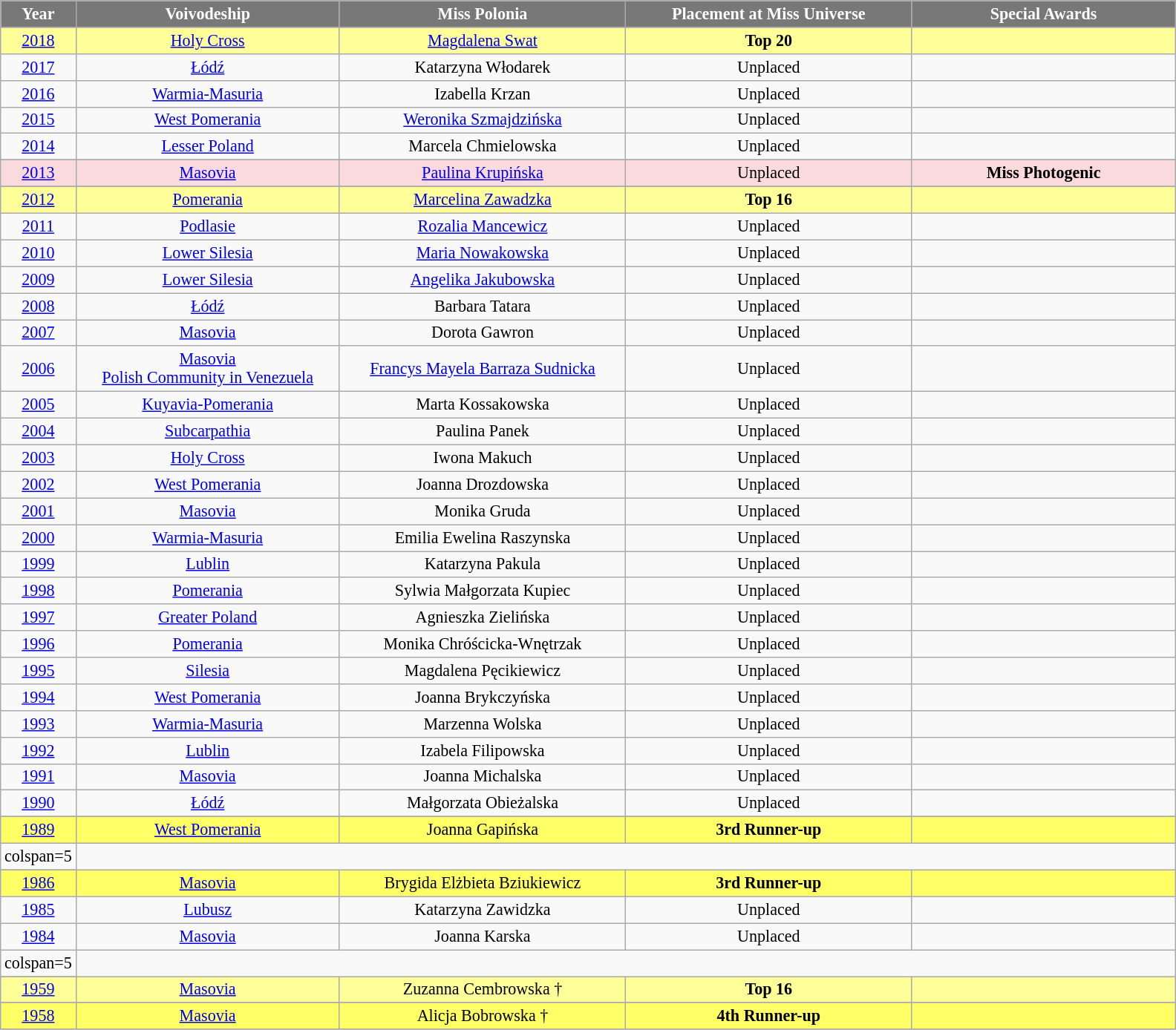<table class="wikitable" style="font-size: 92%; text-align:center">
<tr>
<th width="60" style="background-color:#787878;color:#FFFFFF;">Year</th>
<th width="230" style="background-color:#787878;color:#FFFFFF;">Voivodeship</th>
<th width="250" style="background-color:#787878;color:#FFFFFF;">Miss Polonia</th>
<th width="250" style="background-color:#787878;color:#FFFFFF;">Placement at Miss Universe</th>
<th width="230" style="background-color:#787878;color:#FFFFFF;">Special Awards</th>
</tr>
<tr>
</tr>
<tr style="background:#FFFF99;">
<td><a href='#'>2018</a></td>
<td><a href='#'>Holy Cross</a></td>
<td><a href='#'>Magdalena Swat</a></td>
<td><strong>Top 20</strong></td>
<td></td>
</tr>
<tr>
<td><a href='#'>2017</a></td>
<td><a href='#'>Łódź</a></td>
<td>Katarzyna Włodarek</td>
<td>Unplaced</td>
<td></td>
</tr>
<tr>
<td><a href='#'>2016</a></td>
<td><a href='#'>Warmia-Masuria</a></td>
<td>Izabella Krzan</td>
<td>Unplaced</td>
<td></td>
</tr>
<tr>
<td><a href='#'>2015</a></td>
<td><a href='#'>West Pomerania</a></td>
<td><a href='#'>Weronika Szmajdzińska</a></td>
<td>Unplaced</td>
<td></td>
</tr>
<tr>
<td><a href='#'>2014</a></td>
<td><a href='#'>Lesser Poland</a></td>
<td>Marcela Chmielowska</td>
<td>Unplaced</td>
<td></td>
</tr>
<tr>
</tr>
<tr style="background-color:#FADADD;">
<td><a href='#'>2013</a></td>
<td><a href='#'>Masovia</a></td>
<td><a href='#'>Paulina Krupińska</a></td>
<td>Unplaced</td>
<td><strong>Miss Photogenic</strong></td>
</tr>
<tr>
</tr>
<tr style="background-color:#FFFF99;">
<td><a href='#'>2012</a></td>
<td><a href='#'>Pomerania</a></td>
<td><a href='#'>Marcelina Zawadzka</a></td>
<td><strong>Top 16</strong></td>
<td></td>
</tr>
<tr>
<td><a href='#'>2011</a></td>
<td><a href='#'>Podlasie</a></td>
<td><a href='#'>Rozalia Mancewicz</a></td>
<td>Unplaced</td>
<td></td>
</tr>
<tr>
<td><a href='#'>2010</a></td>
<td><a href='#'>Lower Silesia</a></td>
<td><a href='#'>Maria Nowakowska</a></td>
<td>Unplaced</td>
<td></td>
</tr>
<tr>
<td><a href='#'>2009</a></td>
<td><a href='#'>Lower Silesia</a></td>
<td><a href='#'>Angelika Jakubowska</a></td>
<td>Unplaced</td>
<td></td>
</tr>
<tr>
<td><a href='#'>2008</a></td>
<td><a href='#'>Łódź</a></td>
<td>Barbara Tatara</td>
<td>Unplaced</td>
<td></td>
</tr>
<tr>
<td><a href='#'>2007</a></td>
<td><a href='#'>Masovia</a></td>
<td>Dorota Gawron</td>
<td>Unplaced</td>
<td></td>
</tr>
<tr>
<td><a href='#'>2006</a></td>
<td><a href='#'>Masovia</a><br><a href='#'>Polish Community in Venezuela</a></td>
<td><a href='#'>Francys Mayela Barraza Sudnicka</a></td>
<td>Unplaced</td>
<td></td>
</tr>
<tr>
<td><a href='#'>2005</a></td>
<td><a href='#'>Kuyavia-Pomerania</a></td>
<td>Marta Kossakowska</td>
<td>Unplaced</td>
<td></td>
</tr>
<tr>
<td><a href='#'>2004</a></td>
<td><a href='#'>Subcarpathia</a></td>
<td>Paulina Panek</td>
<td>Unplaced</td>
<td></td>
</tr>
<tr>
<td><a href='#'>2003</a></td>
<td><a href='#'>Holy Cross</a></td>
<td>Iwona Makuch</td>
<td>Unplaced</td>
<td></td>
</tr>
<tr>
<td><a href='#'>2002</a></td>
<td><a href='#'>West Pomerania</a></td>
<td>Joanna Drozdowska</td>
<td>Unplaced</td>
<td></td>
</tr>
<tr>
<td><a href='#'>2001</a></td>
<td><a href='#'>Masovia</a></td>
<td>Monika Gruda</td>
<td>Unplaced</td>
<td></td>
</tr>
<tr>
<td><a href='#'>2000</a></td>
<td><a href='#'>Warmia-Masuria</a></td>
<td>Emilia Ewelina Raszynska</td>
<td>Unplaced</td>
<td></td>
</tr>
<tr>
<td><a href='#'>1999</a></td>
<td><a href='#'>Lublin</a></td>
<td>Katarzyna Pakula</td>
<td>Unplaced</td>
<td></td>
</tr>
<tr>
<td><a href='#'>1998</a></td>
<td><a href='#'>Pomerania</a></td>
<td>Sylwia Małgorzata Kupiec</td>
<td>Unplaced</td>
<td></td>
</tr>
<tr>
<td><a href='#'>1997</a></td>
<td><a href='#'>Greater Poland</a></td>
<td>Agnieszka Zielińska</td>
<td>Unplaced</td>
<td></td>
</tr>
<tr>
<td><a href='#'>1996</a></td>
<td><a href='#'>Pomerania</a></td>
<td>Monika Chróścicka-Wnętrzak</td>
<td>Unplaced</td>
<td></td>
</tr>
<tr>
<td><a href='#'>1995</a></td>
<td><a href='#'>Silesia</a></td>
<td>Magdalena Pęcikiewicz</td>
<td>Unplaced</td>
<td></td>
</tr>
<tr>
<td><a href='#'>1994</a></td>
<td><a href='#'>West Pomerania</a></td>
<td>Joanna Brykczyńska</td>
<td>Unplaced</td>
<td></td>
</tr>
<tr>
<td><a href='#'>1993</a></td>
<td><a href='#'>Warmia-Masuria</a></td>
<td>Marzenna Wolska</td>
<td>Unplaced</td>
<td></td>
</tr>
<tr>
<td><a href='#'>1992</a></td>
<td><a href='#'>Lublin</a></td>
<td>Izabela Filipowska</td>
<td>Unplaced</td>
<td></td>
</tr>
<tr>
<td><a href='#'>1991</a></td>
<td><a href='#'>Masovia</a></td>
<td>Joanna Michalska</td>
<td>Unplaced</td>
<td></td>
</tr>
<tr>
<td><a href='#'>1990</a></td>
<td><a href='#'>Łódź</a></td>
<td>Małgorzata Obieżalska</td>
<td>Unplaced</td>
<td></td>
</tr>
<tr>
</tr>
<tr style="background-color:#FFFF66;">
<td><a href='#'>1989</a></td>
<td><a href='#'>West Pomerania</a></td>
<td>Joanna Gapińska</td>
<td><strong>3rd Runner-up</strong></td>
<td></td>
</tr>
<tr>
<td>colspan=5 </td>
</tr>
<tr>
</tr>
<tr style="background-color:#FFFF66;">
<td><a href='#'>1986</a></td>
<td><a href='#'>Masovia</a></td>
<td>Brygida Elżbieta Bziukiewicz</td>
<td><strong>3rd Runner-up</strong></td>
<td></td>
</tr>
<tr>
<td><a href='#'>1985</a></td>
<td><a href='#'>Lubusz</a></td>
<td>Katarzyna Zawidzka</td>
<td>Unplaced</td>
<td></td>
</tr>
<tr>
<td><a href='#'>1984</a></td>
<td><a href='#'>Masovia</a></td>
<td>Joanna Karska</td>
<td>Unplaced</td>
<td></td>
</tr>
<tr>
<td>colspan=5 </td>
</tr>
<tr>
</tr>
<tr style="background-color:#FFFF99;">
<td><a href='#'>1959</a></td>
<td><a href='#'>Masovia</a></td>
<td>Zuzanna Cembrowska †</td>
<td><strong>Top 16</strong></td>
<td></td>
</tr>
<tr>
</tr>
<tr style="background-color:#FFFF66;">
<td><a href='#'>1958</a></td>
<td><a href='#'>Masovia</a></td>
<td>Alicja Bobrowska †</td>
<td><strong>4th Runner-up</strong></td>
<td></td>
</tr>
<tr>
</tr>
</table>
